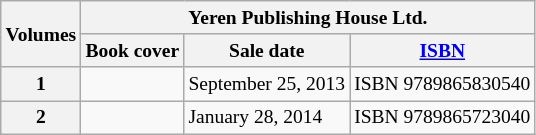<table class=wikitable style="font-size:small;">
<tr>
<th rowspan="2">Volumes</th>
<th colspan="3"> Yeren Publishing House Ltd.</th>
</tr>
<tr>
<th>Book cover</th>
<th>Sale date</th>
<th><a href='#'>ISBN</a></th>
</tr>
<tr>
<th>1</th>
<td></td>
<td>September 25, 2013</td>
<td>ISBN 9789865830540</td>
</tr>
<tr>
<th>2</th>
<td></td>
<td>January 28, 2014</td>
<td>ISBN 9789865723040</td>
</tr>
</table>
